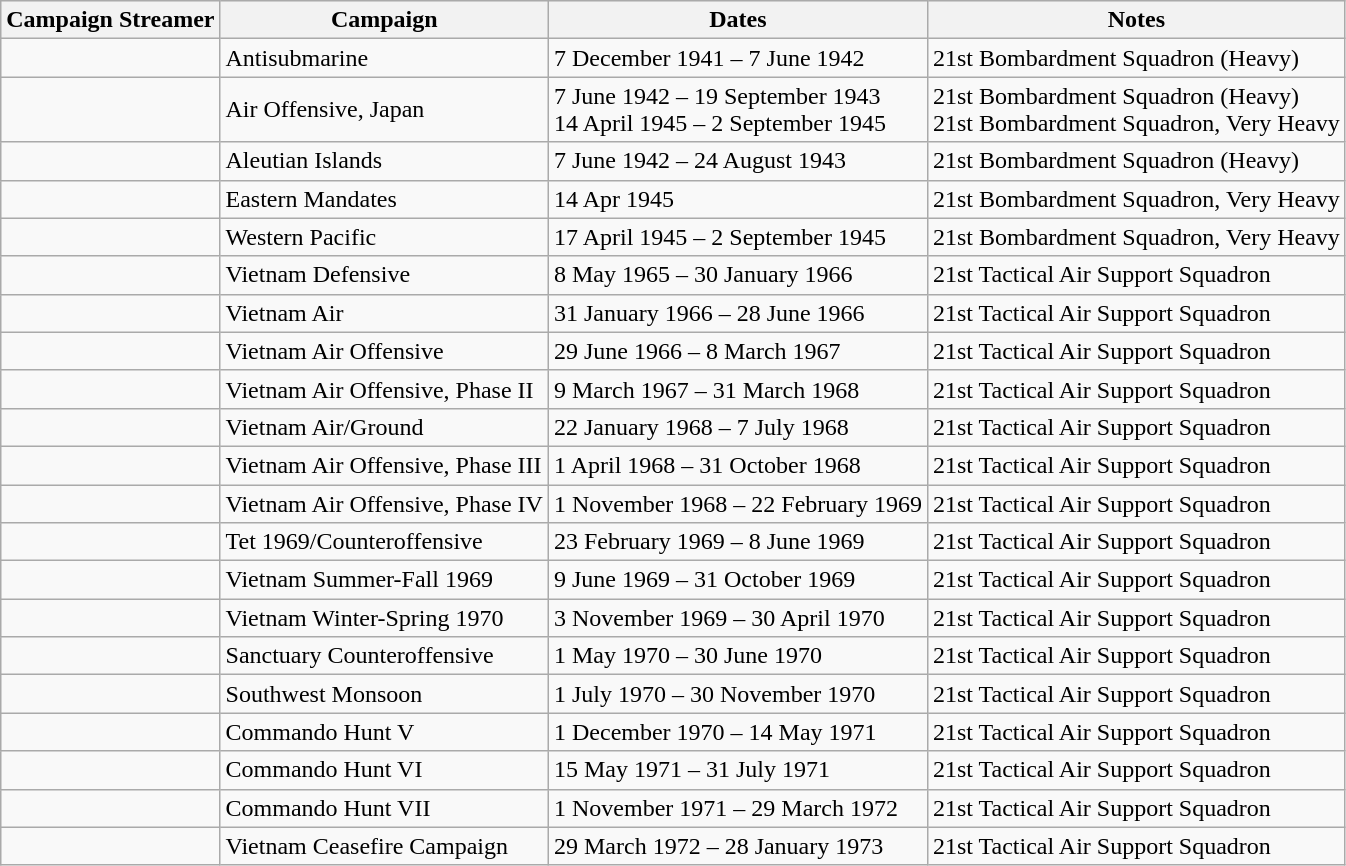<table class="wikitable">
<tr style="background:#efefef;">
<th>Campaign Streamer</th>
<th>Campaign</th>
<th>Dates</th>
<th>Notes</th>
</tr>
<tr>
<td></td>
<td>Antisubmarine</td>
<td>7 December 1941 – 7 June 1942</td>
<td>21st Bombardment Squadron (Heavy)</td>
</tr>
<tr>
<td></td>
<td>Air Offensive, Japan</td>
<td>7 June 1942 – 19 September 1943<br>14 April 1945 – 2 September 1945</td>
<td>21st Bombardment Squadron (Heavy)<br>21st Bombardment Squadron, Very Heavy</td>
</tr>
<tr>
<td></td>
<td>Aleutian Islands</td>
<td>7 June 1942 – 24 August 1943</td>
<td>21st Bombardment Squadron (Heavy)</td>
</tr>
<tr>
<td></td>
<td>Eastern Mandates</td>
<td>14 Apr 1945</td>
<td>21st Bombardment Squadron, Very Heavy</td>
</tr>
<tr>
<td></td>
<td>Western Pacific</td>
<td>17 April 1945 – 2 September 1945</td>
<td>21st Bombardment Squadron, Very Heavy</td>
</tr>
<tr>
<td></td>
<td>Vietnam Defensive</td>
<td>8 May 1965 – 30 January 1966</td>
<td>21st Tactical Air Support Squadron</td>
</tr>
<tr>
<td></td>
<td>Vietnam Air</td>
<td>31 January 1966 – 28 June 1966</td>
<td>21st Tactical Air Support Squadron</td>
</tr>
<tr>
<td></td>
<td>Vietnam Air Offensive</td>
<td>29 June 1966 – 8 March 1967</td>
<td>21st Tactical Air Support Squadron</td>
</tr>
<tr>
<td></td>
<td>Vietnam Air Offensive, Phase II</td>
<td>9 March 1967 – 31 March 1968</td>
<td>21st Tactical Air Support Squadron</td>
</tr>
<tr>
<td></td>
<td>Vietnam Air/Ground</td>
<td>22 January 1968 – 7 July 1968</td>
<td>21st Tactical Air Support Squadron</td>
</tr>
<tr>
<td></td>
<td>Vietnam Air Offensive, Phase III</td>
<td>1 April 1968 – 31 October 1968</td>
<td>21st Tactical Air Support Squadron</td>
</tr>
<tr>
<td></td>
<td>Vietnam Air Offensive, Phase IV</td>
<td>1 November 1968 – 22 February 1969</td>
<td>21st Tactical Air Support Squadron</td>
</tr>
<tr>
<td></td>
<td>Tet 1969/Counteroffensive</td>
<td>23 February 1969 – 8 June 1969</td>
<td>21st Tactical Air Support Squadron</td>
</tr>
<tr>
<td></td>
<td>Vietnam Summer-Fall 1969</td>
<td>9 June 1969 – 31 October 1969</td>
<td>21st Tactical Air Support Squadron</td>
</tr>
<tr>
<td></td>
<td>Vietnam Winter-Spring 1970</td>
<td>3 November 1969 – 30 April 1970</td>
<td>21st Tactical Air Support Squadron</td>
</tr>
<tr>
<td></td>
<td>Sanctuary Counteroffensive</td>
<td>1 May 1970 – 30 June 1970</td>
<td>21st Tactical Air Support Squadron</td>
</tr>
<tr>
<td></td>
<td>Southwest Monsoon</td>
<td>1 July 1970 – 30 November 1970</td>
<td>21st Tactical Air Support Squadron</td>
</tr>
<tr>
<td></td>
<td>Commando Hunt V</td>
<td>1 December 1970 – 14 May 1971</td>
<td>21st Tactical Air Support Squadron</td>
</tr>
<tr>
<td></td>
<td>Commando Hunt VI</td>
<td>15 May 1971 – 31 July 1971</td>
<td>21st Tactical Air Support Squadron</td>
</tr>
<tr>
<td></td>
<td>Commando Hunt VII</td>
<td>1 November 1971 – 29 March 1972</td>
<td>21st Tactical Air Support Squadron</td>
</tr>
<tr>
<td></td>
<td>Vietnam Ceasefire Campaign</td>
<td>29 March 1972 – 28 January 1973</td>
<td>21st Tactical Air Support Squadron</td>
</tr>
</table>
